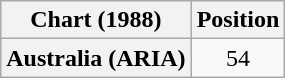<table class="wikitable plainrowheaders" style="text-align:center">
<tr>
<th>Chart (1988)</th>
<th>Position</th>
</tr>
<tr>
<th scope="row">Australia (ARIA)</th>
<td>54</td>
</tr>
</table>
